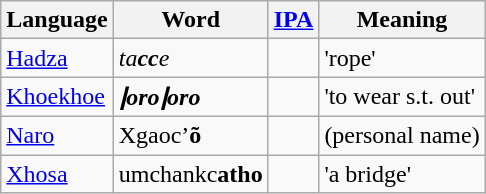<table class="wikitable">
<tr>
<th>Language</th>
<th>Word</th>
<th><a href='#'>IPA</a></th>
<th>Meaning</th>
</tr>
<tr>
<td><a href='#'>Hadza</a></td>
<td><em>ta<strong>cc</strong>e</em></td>
<td align="center"></td>
<td>'rope'</td>
</tr>
<tr>
<td><a href='#'>Khoekhoe</a></td>
<td><strong><em>ǀ<strong>oro</strong>ǀ<strong>oro<em></td>
<td align="center">  </td>
<td>'to wear s.t. out'</td>
</tr>
<tr>
<td><a href='#'>Naro</a></td>
<td></em>Xgao</strong>c’<strong>õ<em></td>
<td align="center">  </td>
<td>(personal name)</td>
</tr>
<tr>
<td><a href='#'>Xhosa</a></td>
<td></em>umcha</strong>nkc<strong>atho<em></td>
<td align="center">  </td>
<td>'a bridge'</td>
</tr>
</table>
